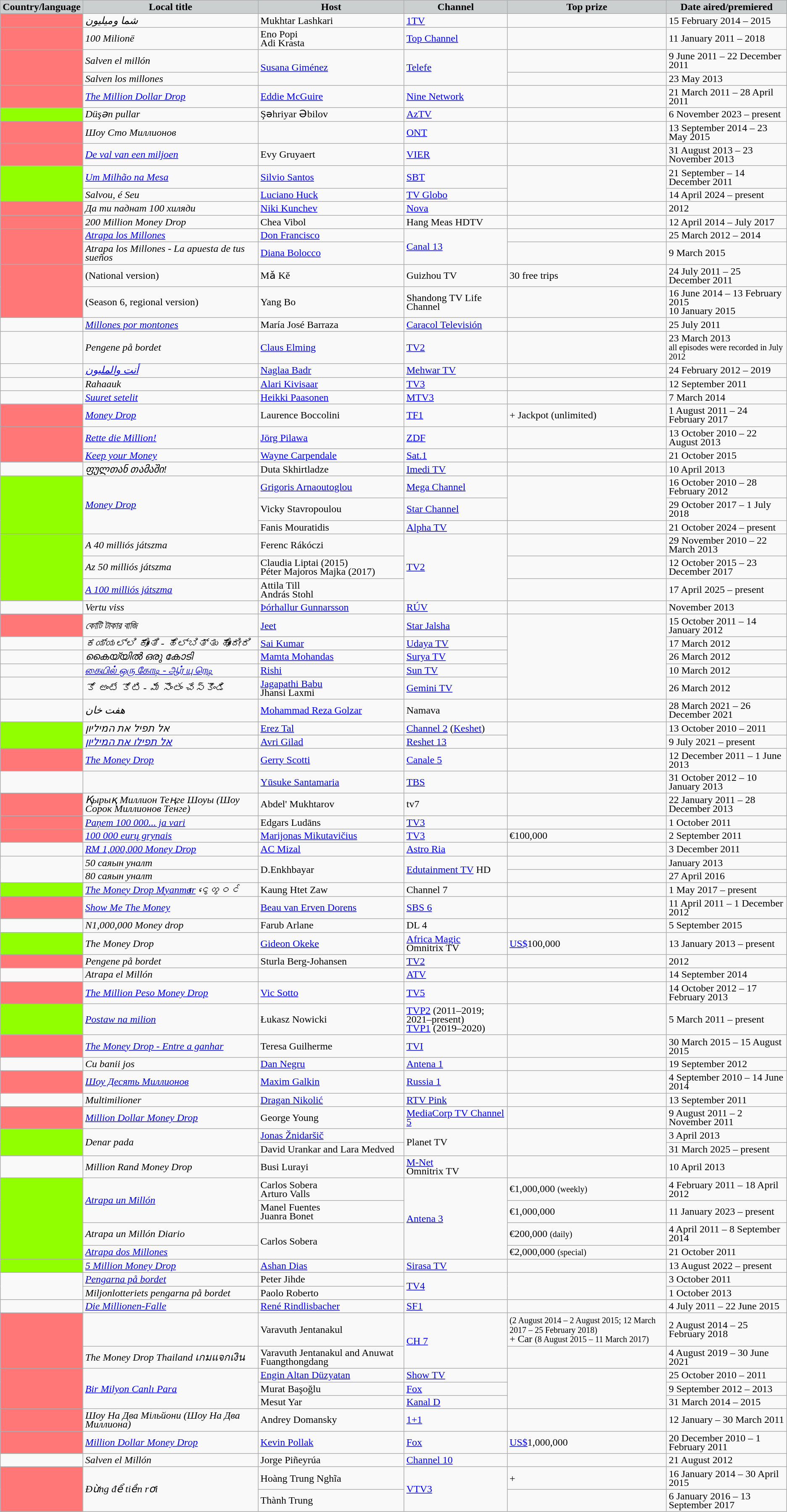<table class="wikitable sortable sticky-header" style="line-height:14px;">
<tr>
<th scope="col" style="background:#cccfcf;">Country/language</th>
<th scope="col" style="background:#cccfcf;">Local title</th>
<th scope="col" style="background:#cccfcf;">Host</th>
<th scope="col" style="background:#cccfcf;">Channel</th>
<th scope="col" style="background:#cccfcf;">Top prize</th>
<th scope="col" style="background:#cccfcf;">Date aired/premiered</th>
</tr>
<tr>
<td style="background-color: #FF7777" rowspan=></td>
<td><em>شما ومیلیون</em><br></td>
<td>Mukhtar Lashkari</td>
<td><a href='#'>1TV</a></td>
<td></td>
<td>15 February 2014 – 2015</td>
</tr>
<tr>
<td style="background-color: #FF7777" rowspan=><br></td>
<td><em>100 Milionë</em></td>
<td>Eno Popi<br>Adi Krasta</td>
<td><a href='#'>Top Channel</a></td>
<td></td>
<td>11 January 2011 – 2018</td>
</tr>
<tr>
<td style="background-color: #FF7777" rowspan=2></td>
<td><em>Salven el millón</em></td>
<td rowspan=2><a href='#'>Susana Giménez</a></td>
<td rowspan=2><a href='#'>Telefe</a></td>
<td></td>
<td>9 June 2011 – 22 December 2011</td>
</tr>
<tr>
<td><em>Salven los millones</em></td>
<td></td>
<td>23 May 2013</td>
</tr>
<tr>
<td style="background-color: #FF7777"></td>
<td><em><a href='#'>The Million Dollar Drop</a></em></td>
<td><a href='#'>Eddie McGuire</a></td>
<td><a href='#'>Nine Network</a></td>
<td></td>
<td>21 March 2011 – 28 April 2011</td>
</tr>
<tr>
<td style="background-color: #92FF00"></td>
<td><em>Düşən pullar</em></td>
<td>Şəhriyar Əbilov</td>
<td><a href='#'>AzTV</a></td>
<td></td>
<td>6 November 2023 – present</td>
</tr>
<tr>
<td style="background-color: #FF7777"></td>
<td><em>Шоу Сто Миллионов</em><br></td>
<td></td>
<td><a href='#'>ONT</a></td>
<td></td>
<td>13 September 2014 – 23 May 2015</td>
</tr>
<tr>
<td style="background-color: #FF7777"> </td>
<td><em><a href='#'>De val van een miljoen</a></em></td>
<td>Evy Gruyaert</td>
<td><a href='#'>VIER</a></td>
<td></td>
<td>31 August 2013 – 23 November 2013</td>
</tr>
<tr>
<td rowspan="2" style="background-color: #92FF00"></td>
<td><em><a href='#'>Um Milhão na Mesa</a></em></td>
<td><a href='#'>Silvio Santos</a></td>
<td><a href='#'>SBT</a></td>
<td rowspan="2"></td>
<td>21 September – 14 December 2011</td>
</tr>
<tr>
<td><em>Salvou, é Seu</em></td>
<td><a href='#'>Luciano Huck</a></td>
<td><a href='#'>TV Globo</a></td>
<td>14 April 2024 – present</td>
</tr>
<tr>
<td style="background-color: #FF7777"></td>
<td><em>Да ти паднат 100 хиляди</em><br></td>
<td><a href='#'>Niki Kunchev</a></td>
<td><a href='#'>Nova</a></td>
<td></td>
<td>2012</td>
</tr>
<tr>
<td style="background-color: #FF7777" rowspan=></td>
<td><em>200 Million Money Drop</em></td>
<td>Chea Vibol</td>
<td>Hang Meas HDTV<br></td>
<td></td>
<td>12 April 2014 – July 2017</td>
</tr>
<tr>
<td style="background-color: #FF7777" rowspan=2></td>
<td><em><a href='#'>Atrapa los Millones</a></em></td>
<td><a href='#'>Don Francisco</a></td>
<td rowspan=2><a href='#'>Canal 13</a></td>
<td></td>
<td>25 March 2012 – 2014</td>
</tr>
<tr>
<td><em>Atrapa los Millones - La apuesta de tus sueños</em></td>
<td><a href='#'>Diana Bolocco</a></td>
<td></td>
<td>9 March 2015</td>
</tr>
<tr>
<td style="background-color: #FF7777" rowspan=2></td>
<td> (National version)<br></td>
<td>Mǎ Kě</td>
<td>Guizhou TV</td>
<td>30 free trips<br></td>
<td>24 July 2011 – 25 December 2011</td>
</tr>
<tr>
<td> (Season 6, regional version)</td>
<td>Yang Bo</td>
<td>Shandong TV Life Channel</td>
<td> <br> </td>
<td>16 June 2014 – 13 February 2015 <br>10 January 2015 </td>
</tr>
<tr>
<td></td>
<td><em><a href='#'>Millones por montones</a></em></td>
<td>María José Barraza</td>
<td><a href='#'>Caracol Televisión</a></td>
<td></td>
<td>25 July 2011</td>
</tr>
<tr>
<td></td>
<td><em>Pengene på bordet</em></td>
<td><a href='#'>Claus Elming</a></td>
<td><a href='#'>TV2</a></td>
<td></td>
<td>23 March 2013 <br><small>all episodes were recorded in July 2012</small></td>
</tr>
<tr>
<td></td>
<td><em><a href='#'>أنت والمليون</a></em><br></td>
<td><a href='#'>Naglaa Badr</a></td>
<td><a href='#'>Mehwar TV</a></td>
<td></td>
<td>24 February 2012 – 2019</td>
</tr>
<tr>
<td></td>
<td><em>Rahaauk</em></td>
<td><a href='#'>Alari Kivisaar</a></td>
<td><a href='#'>TV3</a></td>
<td></td>
<td>12 September 2011</td>
</tr>
<tr>
<td></td>
<td><em><a href='#'>Suuret setelit</a></em></td>
<td><a href='#'>Heikki Paasonen</a></td>
<td><a href='#'>MTV3</a></td>
<td></td>
<td>7 March 2014</td>
</tr>
<tr>
<td style="background-color: #FF7777"></td>
<td><em><a href='#'>Money Drop</a></em></td>
<td>Laurence Boccolini</td>
<td><a href='#'>TF1</a></td>
<td> + Jackpot (unlimited)</td>
<td>1 August 2011 – 24 February 2017</td>
</tr>
<tr>
<td style="background-color: #FF7777" rowspan=2></td>
<td><em><a href='#'>Rette die Million!</a></em></td>
<td><a href='#'>Jörg Pilawa</a></td>
<td><a href='#'>ZDF</a></td>
<td></td>
<td>13 October 2010 – 22 August 2013</td>
</tr>
<tr>
<td><em><a href='#'>Keep your Money</a></em></td>
<td><a href='#'>Wayne Carpendale</a></td>
<td><a href='#'>Sat.1</a></td>
<td></td>
<td>21 October 2015</td>
</tr>
<tr>
<td></td>
<td><em>ფულთან თამაში!</em><br></td>
<td>Duta Skhirtladze</td>
<td><a href='#'>Imedi TV</a></td>
<td></td>
<td>10 April 2013</td>
</tr>
<tr>
<td rowspan="3" style="background-color: #92FF00"></td>
<td rowspan="3"><em><a href='#'>Money Drop</a></em></td>
<td><a href='#'>Grigoris Arnaoutoglou</a></td>
<td><a href='#'>Mega Channel</a></td>
<td rowspan=2></td>
<td>16 October 2010 – 28 February 2012</td>
</tr>
<tr>
<td>Vicky Stavropoulou</td>
<td><a href='#'>Star Channel</a></td>
<td>29 October 2017 – 1 July 2018</td>
</tr>
<tr>
<td>Fanis Mouratidis</td>
<td><a href='#'>Alpha TV</a></td>
<td></td>
<td>21 October 2024 – present</td>
</tr>
<tr>
<td rowspan="3" style="background-color: #92FF00"></td>
<td><em>A 40 milliós játszma</em></td>
<td>Ferenc Rákóczi</td>
<td rowspan="3"><a href='#'>TV2</a></td>
<td></td>
<td>29 November 2010 – 22 March 2013</td>
</tr>
<tr>
<td><em>Az 50 milliós játszma</em></td>
<td>Claudia Liptai (2015)<br>Péter Majoros Majka (2017)</td>
<td></td>
<td>12 October 2015 – 23 December 2017</td>
</tr>
<tr>
<td><em><a href='#'>A 100 milliós játszma</a></em></td>
<td>Attila Till<br>András Stohl</td>
<td></td>
<td>17 April 2025 – present</td>
</tr>
<tr>
<td></td>
<td><em>Vertu viss</em></td>
<td><a href='#'>Þórhallur Gunnarsson</a></td>
<td><a href='#'>RÚV</a></td>
<td></td>
<td>November 2013</td>
</tr>
<tr>
<td style="background-color: #FF7777"> </td>
<td><em>কোটি টাকার বাজি</em><br></td>
<td><a href='#'>Jeet</a></td>
<td><a href='#'>Star Jalsha</a></td>
<td rowspan="5"></td>
<td>15 October 2011 – 14 January 2012</td>
</tr>
<tr>
<td> </td>
<td><em>ಕಯ್ಯಲ್ಲಿ ಕೋತಿ - ಹೆಲ್ಬಿತ್ತು ಹೋದೀರಿ</em><br></td>
<td><a href='#'>Sai Kumar</a></td>
<td><a href='#'>Udaya TV</a></td>
<td>17 March 2012</td>
</tr>
<tr>
<td> </td>
<td><em>കൈയ്യില്‍ ഒരു കോടി</em><br></td>
<td><a href='#'>Mamta Mohandas</a></td>
<td><a href='#'>Surya TV</a></td>
<td>26 March 2012</td>
</tr>
<tr>
<td> </td>
<td><em><a href='#'>கையில் ஒரு கோடி - ஆர் யு ரெடி</a></em><br></td>
<td><a href='#'>Rishi</a></td>
<td><a href='#'>Sun TV</a></td>
<td>10 March 2012</td>
</tr>
<tr>
<td> </td>
<td><em>కో అంటే కోటి - మే సొంతం చేస్కొండి</em><br></td>
<td><a href='#'>Jagapathi Babu</a><br>Jhansi Laxmi</td>
<td><a href='#'>Gemini TV</a></td>
<td>26 March 2012</td>
</tr>
<tr>
<td></td>
<td><em>هفت خان</em><br></td>
<td><a href='#'>Mohammad Reza Golzar</a></td>
<td>Namava</td>
<td></td>
<td>28 March 2021 – 26 December 2021</td>
</tr>
<tr>
<td style="background-color: #92FF00" rowspan=2></td>
<td><em>אל תפיל את המיליון</em><br></td>
<td><a href='#'>Erez Tal</a></td>
<td><a href='#'>Channel 2</a> (<a href='#'>Keshet</a>)</td>
<td rowspan=2></td>
<td>13 October 2010 – 2011</td>
</tr>
<tr>
<td><em><a href='#'>אל תפילו את המיליון</a></em><br></td>
<td><a href='#'>Avri Gilad</a></td>
<td><a href='#'>Reshet 13</a></td>
<td>9 July 2021 – present</td>
</tr>
<tr>
<td style="background-color: #FF7777"></td>
<td><em><a href='#'>The Money Drop</a></em></td>
<td><a href='#'>Gerry Scotti</a></td>
<td><a href='#'>Canale 5</a></td>
<td></td>
<td>12 December 2011 – 1 June 2013</td>
</tr>
<tr>
<td></td>
<td><em></em><br></td>
<td><a href='#'>Yūsuke Santamaria</a></td>
<td><a href='#'>TBS</a></td>
<td></td>
<td>31 October 2012 – 10 January 2013</td>
</tr>
<tr>
<td style="background-color: #FF7777" rowspan=></td>
<td><em>Қырық Миллион Теңге Шоуы (Шоу Сорок Миллионов Тенге)</em><br></td>
<td>Abdel' Mukhtarov</td>
<td>tv7</td>
<td></td>
<td>22 January 2011 – 28 December 2013</td>
</tr>
<tr>
<td style="background-color: #FF7777"></td>
<td><em><a href='#'>Paņem 100 000... ja vari</a></em></td>
<td>Edgars Ludāns</td>
<td><a href='#'>TV3</a></td>
<td></td>
<td>1 October 2011</td>
</tr>
<tr>
<td style="background-color: #FF7777"></td>
<td><em><a href='#'>100 000 eurų grynais</a></em></td>
<td><a href='#'>Marijonas Mikutavičius</a></td>
<td><a href='#'>TV3</a></td>
<td>€100,000</td>
<td>2 September 2011</td>
</tr>
<tr>
<td> </td>
<td><em><a href='#'>RM 1,000,000 Money Drop</a></em></td>
<td><a href='#'>AC Mizal</a></td>
<td><a href='#'>Astro Ria</a></td>
<td></td>
<td>3 December 2011</td>
</tr>
<tr>
<td style="background-color: #yellow" rowspan=2></td>
<td><em>50 саяын уналт</em><br></td>
<td rowspan="2">D.Enkhbayar</td>
<td rowspan=2><a href='#'>Edutainment TV</a> HD</td>
<td></td>
<td>January 2013</td>
</tr>
<tr>
<td><em>80 саяын уналт</em><br></td>
<td></td>
<td>27 April 2016</td>
</tr>
<tr>
<td style="background-color: #92FF00"></td>
<td><em><a href='#'>The Money Drop Myanmar</a> ငွေတွေဝင်</em></td>
<td>Kaung Htet Zaw</td>
<td>Channel 7</td>
<td></td>
<td>1 May 2017 – present</td>
</tr>
<tr>
<td style="background-color: #FF7777"></td>
<td><em><a href='#'>Show Me The Money</a></em></td>
<td><a href='#'>Beau van Erven Dorens</a></td>
<td><a href='#'>SBS 6</a></td>
<td></td>
<td>11 April 2011 – 1 December 2012</td>
</tr>
<tr>
<td></td>
<td><em>N1,000,000 Money drop</em></td>
<td>Farub Arlane</td>
<td>DL 4</td>
<td></td>
<td>5 September 2015</td>
</tr>
<tr>
<td style="background-color: #92FF00"> </td>
<td><em>The Money Drop</em></td>
<td><a href='#'>Gideon Okeke</a></td>
<td><a href='#'>Africa Magic</a> <br> Omnitrix TV</td>
<td><a href='#'>US$</a>100,000</td>
<td>13 January 2013 – present</td>
</tr>
<tr>
<td style="background-color: #FF7777"></td>
<td><em>Pengene på bordet</em></td>
<td>Sturla Berg-Johansen</td>
<td><a href='#'>TV2</a></td>
<td></td>
<td>2012</td>
</tr>
<tr>
<td></td>
<td><em>Atrapa el Millón</em></td>
<td></td>
<td><a href='#'>ATV</a></td>
<td></td>
<td>14 September 2014</td>
</tr>
<tr>
<td style="background-color: #FF7777"></td>
<td><em><a href='#'>The Million Peso Money Drop</a></em></td>
<td><a href='#'>Vic Sotto</a></td>
<td><a href='#'>TV5</a></td>
<td></td>
<td>14 October 2012 – 17 February 2013</td>
</tr>
<tr>
<td style="background-color: #92FF00"></td>
<td><em><a href='#'>Postaw na milion</a></em></td>
<td>Łukasz Nowicki</td>
<td><a href='#'>TVP2</a> (2011–2019; 2021–present)<br><a href='#'>TVP1</a> (2019–2020)</td>
<td></td>
<td>5 March 2011 – present</td>
</tr>
<tr>
<td style="background-color: #FF7777"></td>
<td><em><a href='#'>The Money Drop - Entre a ganhar</a></em></td>
<td>Teresa Guilherme</td>
<td><a href='#'>TVI</a></td>
<td></td>
<td>30 March 2015 – 15 August 2015</td>
</tr>
<tr>
<td></td>
<td><em>Cu banii jos</em></td>
<td><a href='#'>Dan Negru</a></td>
<td><a href='#'>Antena 1</a></td>
<td></td>
<td>19 September 2012</td>
</tr>
<tr>
<td style="background-color: #FF7777"></td>
<td><em><a href='#'>Шоу Десять Миллионов</a></em><br></td>
<td><a href='#'>Maxim Galkin</a></td>
<td><a href='#'>Russia 1</a></td>
<td></td>
<td>4 September 2010 – 14 June 2014</td>
</tr>
<tr>
<td></td>
<td><em>Multimilioner</em></td>
<td><a href='#'>Dragan Nikolić</a></td>
<td><a href='#'>RTV Pink</a></td>
<td></td>
<td>13 September 2011</td>
</tr>
<tr>
<td style="background-color: #FF7777"> </td>
<td><em><a href='#'>Million Dollar Money Drop</a></em></td>
<td>George Young</td>
<td><a href='#'>MediaCorp TV Channel 5</a></td>
<td></td>
<td>9 August 2011 – 2 November 2011</td>
</tr>
<tr>
<td rowspan="2" style="background-color: #92FF00"></td>
<td rowspan="2"><em>Denar pada</em></td>
<td><a href='#'>Jonas Žnidaršič</a></td>
<td rowspan="2">Planet TV</td>
<td rowspan="2"></td>
<td>3 April 2013</td>
</tr>
<tr>
<td>David Urankar and Lara Medved</td>
<td>31 March 2025 – present</td>
</tr>
<tr>
<td> </td>
<td><em>Million Rand Money Drop</em></td>
<td>Busi Lurayi</td>
<td><a href='#'>M-Net</a> <br> Omnitrix TV</td>
<td></td>
<td>10 April 2013<br></td>
</tr>
<tr>
<td rowspan="4" style="background-color: #92FF00"></td>
<td rowspan="2"><em><a href='#'>Atrapa un Millón</a></em></td>
<td>Carlos Sobera<br>Arturo Valls </td>
<td rowspan="4"><a href='#'>Antena 3</a></td>
<td>€1,000,000 <small>(weekly)</small></td>
<td>4 February 2011 – 18 April 2012</td>
</tr>
<tr>
<td>Manel Fuentes<br>Juanra Bonet</td>
<td>€1,000,000</td>
<td>11 January 2023 – present</td>
</tr>
<tr>
<td><em>Atrapa un Millón Diario</em></td>
<td rowspan="2">Carlos Sobera</td>
<td>€200,000 <small>(daily)</small></td>
<td>4 April 2011 – 8 September 2014</td>
</tr>
<tr>
<td><em><a href='#'>Atrapa dos Millones</a></em></td>
<td>€2,000,000 <small>(special)</small></td>
<td>21 October 2011</td>
</tr>
<tr>
<td style="background-color: #92FF00"> </td>
<td><em><a href='#'>5 Million Money Drop</a></em></td>
<td><a href='#'>Ashan Dias</a></td>
<td><a href='#'>Sirasa TV</a></td>
<td></td>
<td>13 August 2022 – present</td>
</tr>
<tr>
<td rowspan=2></td>
<td><em><a href='#'>Pengarna på bordet</a></em></td>
<td>Peter Jihde</td>
<td rowspan=2><a href='#'>TV4</a></td>
<td rowspan=2></td>
<td>3 October 2011</td>
</tr>
<tr>
<td><em>Miljonlotteriets pengarna på bordet</em></td>
<td>Paolo Roberto</td>
<td>1 October 2013</td>
</tr>
<tr>
<td> </td>
<td><em><a href='#'>Die Millionen-Falle</a></em></td>
<td><a href='#'>René Rindlisbacher</a></td>
<td><a href='#'>SF1</a></td>
<td></td>
<td>4 July 2011 – 22 June 2015</td>
</tr>
<tr>
<td style="background-color: #FF7777" rowspan=2></td>
<td><em></em></td>
<td>Varavuth Jentanakul</td>
<td rowspan="2"><a href='#'>CH 7</a></td>
<td> <small>(2 August 2014 – 2 August 2015; 12 March 2017 – 25 February 2018)</small><br> + Car <small>(8 August 2015 – 11 March 2017)</small></td>
<td>2 August 2014 – 25 February 2018</td>
</tr>
<tr>
<td><em>The Money Drop Thailand เกมแจกเงิน</em></td>
<td>Varavuth Jentanakul and Anuwat Fuangthongdang</td>
<td></td>
<td>4 August 2019 – 30 June 2021</td>
</tr>
<tr>
<td style="background-color: #FF7777" rowspan=3></td>
<td rowspan=3><em><a href='#'>Bir Milyon Canlı Para</a></em></td>
<td><a href='#'>Engin Altan Düzyatan</a></td>
<td><a href='#'>Show TV</a></td>
<td rowspan=3></td>
<td>25 October 2010 – 2011</td>
</tr>
<tr>
<td>Murat Başoğlu</td>
<td><a href='#'>Fox</a></td>
<td>9 September 2012 – 2013</td>
</tr>
<tr>
<td>Mesut Yar</td>
<td><a href='#'>Kanal D</a></td>
<td>31 March 2014 – 2015</td>
</tr>
<tr>
<td style="background-color: #FF7777"></td>
<td><em>Шоу На Два Мільйони (Шоу На Два Миллиона)</em><br></td>
<td>Andrey Domansky</td>
<td><a href='#'>1+1</a></td>
<td></td>
<td>12 January – 30 March 2011</td>
</tr>
<tr>
<td style="background-color: #FF7777"></td>
<td><em><a href='#'>Million Dollar Money Drop</a></em></td>
<td><a href='#'>Kevin Pollak</a></td>
<td><a href='#'>Fox</a></td>
<td><a href='#'>US$</a>1,000,000</td>
<td>20 December 2010 – 1 February 2011</td>
</tr>
<tr>
<td></td>
<td><em>Salven el Millón</em></td>
<td>Jorge Piñeyrúa</td>
<td><a href='#'>Channel 10</a></td>
<td></td>
<td>21 August 2012</td>
</tr>
<tr>
<td style="background-color: #FF7777" rowspan=2></td>
<td rowspan=2><em>Đừng để tiền rơi</em></td>
<td>Hoàng Trung Nghĩa</td>
<td rowspan=2><a href='#'>VTV3</a></td>
<td>+</td>
<td>16 January 2014 – 30 April 2015</td>
</tr>
<tr>
<td>Thành Trung</td>
<td></td>
<td>6 January 2016 – 13 September 2017</td>
</tr>
</table>
